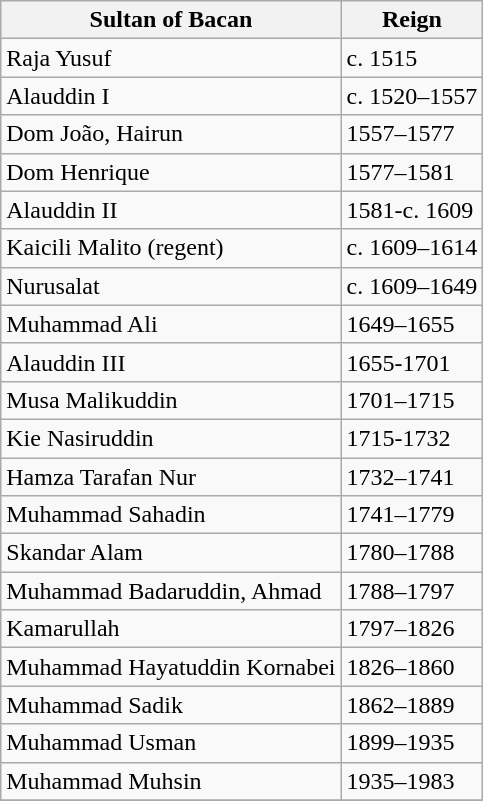<table class="wikitable">
<tr>
<th>Sultan of Bacan</th>
<th>Reign</th>
</tr>
<tr>
<td>Raja Yusuf</td>
<td>c. 1515</td>
</tr>
<tr>
<td>Alauddin I</td>
<td>c. 1520–1557</td>
</tr>
<tr>
<td>Dom João, Hairun</td>
<td>1557–1577</td>
</tr>
<tr>
<td>Dom Henrique</td>
<td>1577–1581</td>
</tr>
<tr>
<td>Alauddin II</td>
<td>1581-c. 1609</td>
</tr>
<tr>
<td>Kaicili Malito (regent)</td>
<td>c. 1609–1614</td>
</tr>
<tr>
<td>Nurusalat</td>
<td>c. 1609–1649</td>
</tr>
<tr>
<td>Muhammad Ali</td>
<td>1649–1655</td>
</tr>
<tr>
<td>Alauddin III</td>
<td>1655-1701</td>
</tr>
<tr>
<td>Musa Malikuddin</td>
<td>1701–1715</td>
</tr>
<tr>
<td>Kie Nasiruddin</td>
<td>1715-1732</td>
</tr>
<tr>
<td>Hamza Tarafan Nur</td>
<td>1732–1741</td>
</tr>
<tr>
<td>Muhammad Sahadin</td>
<td>1741–1779</td>
</tr>
<tr>
<td>Skandar Alam</td>
<td>1780–1788</td>
</tr>
<tr>
<td>Muhammad Badaruddin, Ahmad</td>
<td>1788–1797</td>
</tr>
<tr>
<td>Kamarullah</td>
<td>1797–1826</td>
</tr>
<tr>
<td>Muhammad Hayatuddin Kornabei</td>
<td>1826–1860</td>
</tr>
<tr>
<td>Muhammad Sadik</td>
<td>1862–1889</td>
</tr>
<tr>
<td>Muhammad Usman</td>
<td>1899–1935</td>
</tr>
<tr>
<td>Muhammad Muhsin</td>
<td>1935–1983</td>
</tr>
<tr>
</tr>
</table>
